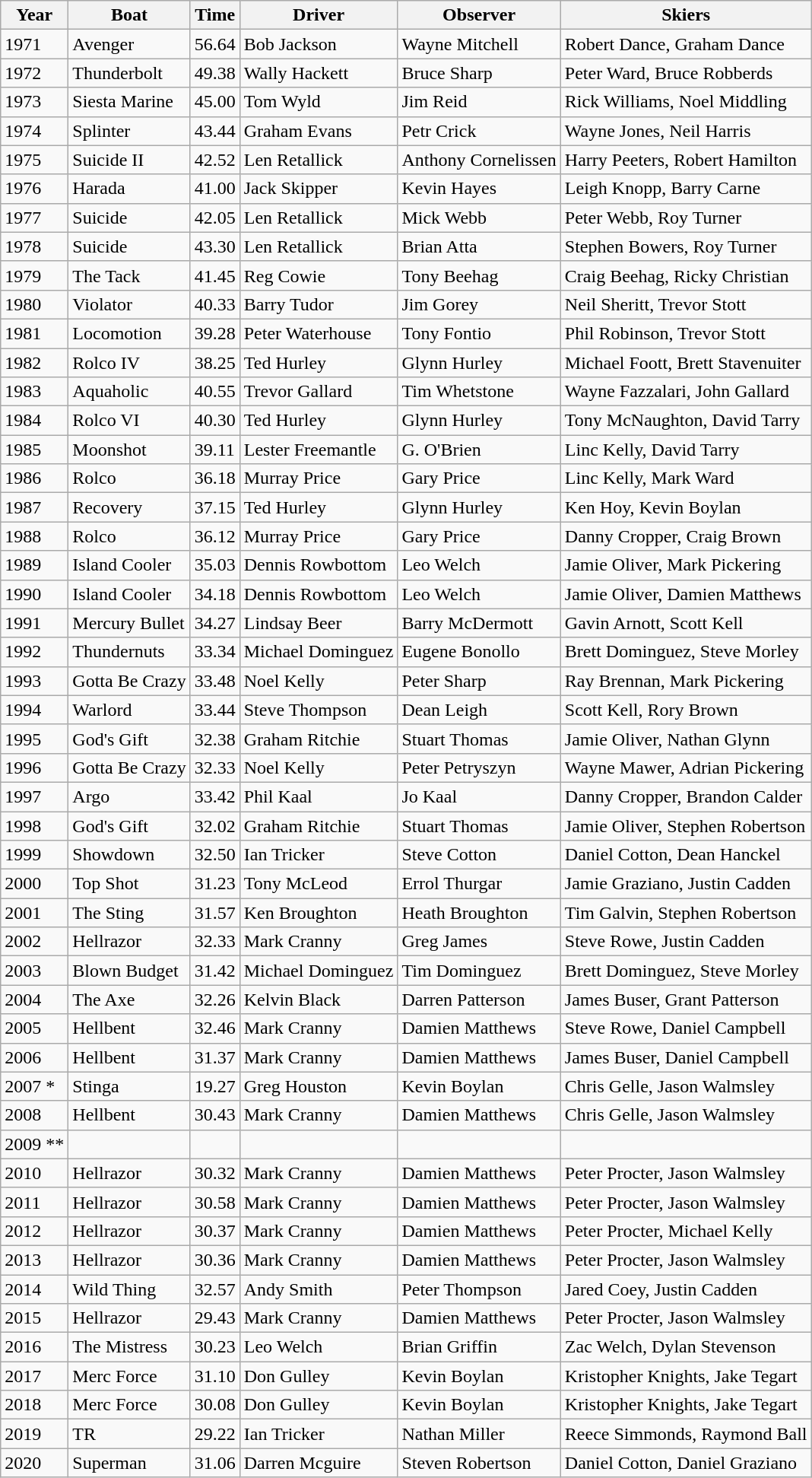<table class="wikitable">
<tr>
<th>Year</th>
<th>Boat</th>
<th>Time</th>
<th>Driver</th>
<th>Observer</th>
<th>Skiers</th>
</tr>
<tr>
<td>1971</td>
<td>Avenger</td>
<td>56.64</td>
<td>Bob Jackson</td>
<td>Wayne Mitchell</td>
<td>Robert Dance, Graham Dance</td>
</tr>
<tr>
<td>1972</td>
<td>Thunderbolt</td>
<td>49.38</td>
<td>Wally Hackett</td>
<td>Bruce Sharp</td>
<td>Peter Ward, Bruce Robberds</td>
</tr>
<tr>
<td>1973</td>
<td>Siesta Marine</td>
<td>45.00</td>
<td>Tom Wyld</td>
<td>Jim Reid</td>
<td>Rick Williams, Noel Middling</td>
</tr>
<tr>
<td>1974</td>
<td>Splinter</td>
<td>43.44</td>
<td>Graham Evans</td>
<td>Petr Crick</td>
<td>Wayne Jones, Neil Harris</td>
</tr>
<tr>
<td>1975</td>
<td>Suicide II</td>
<td>42.52</td>
<td>Len Retallick</td>
<td>Anthony Cornelissen</td>
<td>Harry Peeters, Robert Hamilton</td>
</tr>
<tr>
<td>1976</td>
<td>Harada</td>
<td>41.00</td>
<td>Jack Skipper</td>
<td>Kevin Hayes</td>
<td>Leigh Knopp, Barry Carne</td>
</tr>
<tr>
<td>1977</td>
<td>Suicide</td>
<td>42.05</td>
<td>Len Retallick</td>
<td>Mick Webb</td>
<td>Peter Webb, Roy Turner</td>
</tr>
<tr>
<td>1978</td>
<td>Suicide</td>
<td>43.30</td>
<td>Len Retallick</td>
<td>Brian Atta</td>
<td>Stephen Bowers, Roy Turner</td>
</tr>
<tr>
<td>1979</td>
<td>The Tack</td>
<td>41.45</td>
<td>Reg Cowie</td>
<td>Tony Beehag</td>
<td>Craig Beehag, Ricky Christian</td>
</tr>
<tr>
<td>1980</td>
<td>Violator</td>
<td>40.33</td>
<td>Barry Tudor</td>
<td>Jim Gorey</td>
<td>Neil Sheritt, Trevor Stott</td>
</tr>
<tr>
<td>1981</td>
<td>Locomotion</td>
<td>39.28</td>
<td>Peter Waterhouse</td>
<td>Tony Fontio</td>
<td>Phil Robinson, Trevor Stott</td>
</tr>
<tr>
<td>1982</td>
<td>Rolco IV</td>
<td>38.25</td>
<td>Ted Hurley</td>
<td>Glynn Hurley</td>
<td>Michael Foott, Brett Stavenuiter</td>
</tr>
<tr>
<td>1983</td>
<td>Aquaholic</td>
<td>40.55</td>
<td>Trevor Gallard</td>
<td>Tim Whetstone</td>
<td>Wayne Fazzalari, John Gallard</td>
</tr>
<tr>
<td>1984</td>
<td>Rolco VI</td>
<td>40.30</td>
<td>Ted Hurley</td>
<td>Glynn Hurley</td>
<td>Tony McNaughton, David Tarry</td>
</tr>
<tr>
<td>1985</td>
<td>Moonshot</td>
<td>39.11</td>
<td>Lester Freemantle</td>
<td>G. O'Brien</td>
<td>Linc Kelly, David Tarry</td>
</tr>
<tr>
<td>1986</td>
<td>Rolco</td>
<td>36.18</td>
<td>Murray Price</td>
<td>Gary Price</td>
<td>Linc Kelly, Mark Ward</td>
</tr>
<tr>
<td>1987</td>
<td>Recovery</td>
<td>37.15</td>
<td>Ted Hurley</td>
<td>Glynn Hurley</td>
<td>Ken Hoy, Kevin Boylan</td>
</tr>
<tr>
<td>1988</td>
<td>Rolco</td>
<td>36.12</td>
<td>Murray Price</td>
<td>Gary Price</td>
<td>Danny Cropper, Craig Brown</td>
</tr>
<tr>
<td>1989</td>
<td>Island Cooler</td>
<td>35.03</td>
<td>Dennis Rowbottom</td>
<td>Leo Welch</td>
<td>Jamie Oliver, Mark Pickering</td>
</tr>
<tr>
<td>1990</td>
<td>Island Cooler</td>
<td>34.18</td>
<td>Dennis Rowbottom</td>
<td>Leo Welch</td>
<td>Jamie Oliver, Damien Matthews</td>
</tr>
<tr>
<td>1991</td>
<td>Mercury Bullet</td>
<td>34.27</td>
<td>Lindsay Beer</td>
<td>Barry McDermott</td>
<td>Gavin Arnott, Scott Kell</td>
</tr>
<tr>
<td>1992</td>
<td>Thundernuts</td>
<td>33.34</td>
<td>Michael Dominguez</td>
<td>Eugene Bonollo</td>
<td>Brett Dominguez, Steve Morley</td>
</tr>
<tr>
<td>1993</td>
<td>Gotta Be Crazy</td>
<td>33.48</td>
<td>Noel Kelly</td>
<td>Peter Sharp</td>
<td>Ray Brennan, Mark Pickering</td>
</tr>
<tr>
<td>1994</td>
<td>Warlord</td>
<td>33.44</td>
<td>Steve Thompson</td>
<td>Dean Leigh</td>
<td>Scott Kell, Rory Brown</td>
</tr>
<tr>
<td>1995</td>
<td>God's Gift</td>
<td>32.38</td>
<td>Graham Ritchie</td>
<td>Stuart Thomas</td>
<td>Jamie Oliver, Nathan Glynn</td>
</tr>
<tr>
<td>1996</td>
<td>Gotta Be Crazy</td>
<td>32.33</td>
<td>Noel Kelly</td>
<td>Peter Petryszyn</td>
<td>Wayne Mawer, Adrian Pickering</td>
</tr>
<tr>
<td>1997</td>
<td>Argo</td>
<td>33.42</td>
<td>Phil Kaal</td>
<td>Jo Kaal</td>
<td>Danny Cropper, Brandon Calder</td>
</tr>
<tr>
<td>1998</td>
<td>God's Gift</td>
<td>32.02</td>
<td>Graham Ritchie</td>
<td>Stuart Thomas</td>
<td>Jamie Oliver, Stephen Robertson</td>
</tr>
<tr>
<td>1999</td>
<td>Showdown</td>
<td>32.50</td>
<td>Ian Tricker</td>
<td>Steve Cotton</td>
<td>Daniel Cotton, Dean Hanckel</td>
</tr>
<tr>
<td>2000</td>
<td>Top Shot</td>
<td>31.23</td>
<td>Tony McLeod</td>
<td>Errol Thurgar</td>
<td>Jamie Graziano, Justin Cadden</td>
</tr>
<tr>
<td>2001</td>
<td>The Sting</td>
<td>31.57</td>
<td>Ken Broughton</td>
<td>Heath Broughton</td>
<td>Tim Galvin, Stephen Robertson</td>
</tr>
<tr>
<td>2002</td>
<td>Hellrazor</td>
<td>32.33</td>
<td>Mark Cranny</td>
<td>Greg James</td>
<td>Steve Rowe, Justin Cadden</td>
</tr>
<tr>
<td>2003</td>
<td>Blown Budget</td>
<td>31.42</td>
<td>Michael Dominguez</td>
<td>Tim Dominguez</td>
<td>Brett Dominguez, Steve Morley</td>
</tr>
<tr>
<td>2004</td>
<td>The Axe</td>
<td>32.26</td>
<td>Kelvin Black</td>
<td>Darren Patterson</td>
<td>James Buser, Grant Patterson</td>
</tr>
<tr>
<td>2005</td>
<td>Hellbent</td>
<td>32.46</td>
<td>Mark Cranny</td>
<td>Damien Matthews</td>
<td>Steve Rowe, Daniel Campbell</td>
</tr>
<tr>
<td>2006</td>
<td>Hellbent</td>
<td>31.37</td>
<td>Mark Cranny</td>
<td>Damien Matthews</td>
<td>James Buser, Daniel Campbell</td>
</tr>
<tr>
<td>2007 *</td>
<td>Stinga</td>
<td>19.27</td>
<td>Greg Houston</td>
<td>Kevin Boylan</td>
<td>Chris Gelle, Jason Walmsley</td>
</tr>
<tr>
<td>2008</td>
<td>Hellbent</td>
<td>30.43</td>
<td>Mark Cranny</td>
<td>Damien Matthews</td>
<td>Chris Gelle, Jason Walmsley</td>
</tr>
<tr>
<td>2009 **</td>
<td></td>
<td></td>
<td></td>
<td></td>
<td></td>
</tr>
<tr>
<td>2010</td>
<td>Hellrazor</td>
<td>30.32</td>
<td>Mark Cranny</td>
<td>Damien Matthews</td>
<td>Peter Procter, Jason Walmsley</td>
</tr>
<tr>
<td>2011</td>
<td>Hellrazor</td>
<td>30.58</td>
<td>Mark Cranny</td>
<td>Damien Matthews</td>
<td>Peter Procter, Jason Walmsley</td>
</tr>
<tr>
<td>2012</td>
<td>Hellrazor</td>
<td>30.37</td>
<td>Mark Cranny</td>
<td>Damien Matthews</td>
<td>Peter Procter, Michael Kelly</td>
</tr>
<tr>
<td>2013</td>
<td>Hellrazor</td>
<td>30.36</td>
<td>Mark Cranny</td>
<td>Damien Matthews</td>
<td>Peter Procter, Jason Walmsley</td>
</tr>
<tr>
<td>2014</td>
<td>Wild Thing</td>
<td>32.57</td>
<td>Andy Smith</td>
<td>Peter Thompson</td>
<td>Jared Coey, Justin Cadden</td>
</tr>
<tr>
<td>2015</td>
<td>Hellrazor</td>
<td>29.43</td>
<td>Mark Cranny</td>
<td>Damien Matthews</td>
<td>Peter Procter, Jason Walmsley</td>
</tr>
<tr>
<td>2016</td>
<td>The Mistress</td>
<td>30.23</td>
<td>Leo Welch</td>
<td>Brian Griffin</td>
<td>Zac Welch, Dylan Stevenson</td>
</tr>
<tr>
<td>2017</td>
<td>Merc Force</td>
<td>31.10</td>
<td>Don Gulley</td>
<td>Kevin Boylan</td>
<td>Kristopher Knights, Jake Tegart</td>
</tr>
<tr>
<td>2018</td>
<td>Merc Force</td>
<td>30.08</td>
<td>Don Gulley</td>
<td>Kevin Boylan</td>
<td>Kristopher Knights, Jake Tegart</td>
</tr>
<tr>
<td>2019</td>
<td>TR</td>
<td>29.22</td>
<td>Ian Tricker</td>
<td>Nathan Miller</td>
<td>Reece Simmonds, Raymond Ball</td>
</tr>
<tr>
<td>2020</td>
<td>Superman</td>
<td>31.06</td>
<td>Darren Mcguire</td>
<td>Steven Robertson</td>
<td>Daniel Cotton, Daniel Graziano</td>
</tr>
</table>
